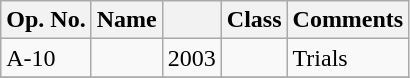<table class="wikitable">
<tr>
<th>Op. No.</th>
<th>Name</th>
<th></th>
<th>Class</th>
<th>Comments</th>
</tr>
<tr>
<td>A-10</td>
<td></td>
<td>2003</td>
<td></td>
<td>Trials</td>
</tr>
<tr>
</tr>
</table>
